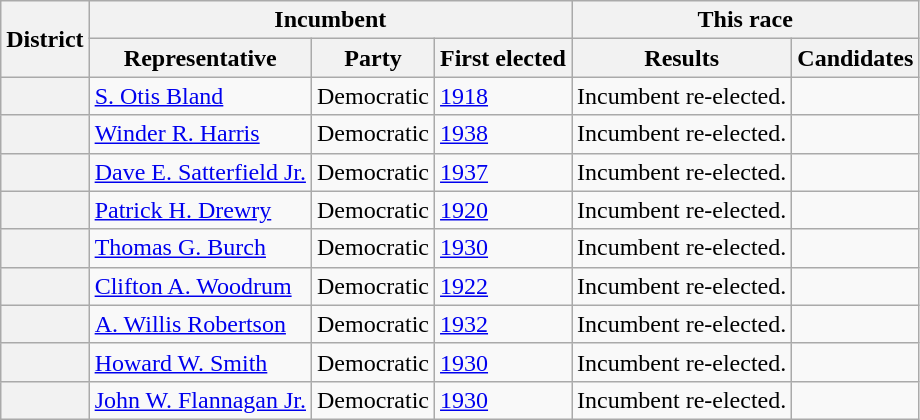<table class=wikitable>
<tr>
<th rowspan=2>District</th>
<th colspan=3>Incumbent</th>
<th colspan=2>This race</th>
</tr>
<tr>
<th>Representative</th>
<th>Party</th>
<th>First elected</th>
<th>Results</th>
<th>Candidates</th>
</tr>
<tr>
<th></th>
<td><a href='#'>S. Otis Bland</a></td>
<td>Democratic</td>
<td><a href='#'>1918</a></td>
<td>Incumbent re-elected.</td>
<td nowrap></td>
</tr>
<tr>
<th></th>
<td><a href='#'>Winder R. Harris</a></td>
<td>Democratic</td>
<td><a href='#'>1938</a></td>
<td>Incumbent re-elected.</td>
<td nowrap></td>
</tr>
<tr>
<th></th>
<td><a href='#'>Dave E. Satterfield Jr.</a></td>
<td>Democratic</td>
<td><a href='#'>1937 </a></td>
<td>Incumbent re-elected.</td>
<td nowrap></td>
</tr>
<tr>
<th></th>
<td><a href='#'>Patrick H. Drewry</a></td>
<td>Democratic</td>
<td><a href='#'>1920</a></td>
<td>Incumbent re-elected.</td>
<td nowrap></td>
</tr>
<tr>
<th></th>
<td><a href='#'>Thomas G. Burch</a></td>
<td>Democratic</td>
<td><a href='#'>1930</a></td>
<td>Incumbent re-elected.</td>
<td nowrap></td>
</tr>
<tr>
<th></th>
<td><a href='#'>Clifton A. Woodrum</a></td>
<td>Democratic</td>
<td><a href='#'>1922</a></td>
<td>Incumbent re-elected.</td>
<td nowrap></td>
</tr>
<tr>
<th></th>
<td><a href='#'>A. Willis Robertson</a></td>
<td>Democratic</td>
<td><a href='#'>1932</a></td>
<td>Incumbent re-elected.</td>
<td nowrap></td>
</tr>
<tr>
<th></th>
<td><a href='#'>Howard W. Smith</a></td>
<td>Democratic</td>
<td><a href='#'>1930</a></td>
<td>Incumbent re-elected.</td>
<td nowrap></td>
</tr>
<tr>
<th></th>
<td><a href='#'>John W. Flannagan Jr.</a></td>
<td>Democratic</td>
<td><a href='#'>1930</a></td>
<td>Incumbent re-elected.</td>
<td nowrap></td>
</tr>
</table>
